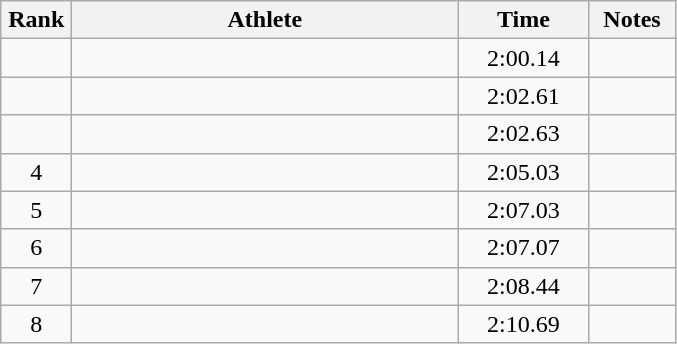<table class="wikitable" style="text-align:center">
<tr>
<th width=40>Rank</th>
<th width=250>Athlete</th>
<th width=80>Time</th>
<th width=50>Notes</th>
</tr>
<tr>
<td></td>
<td align=left></td>
<td>2:00.14</td>
<td></td>
</tr>
<tr>
<td></td>
<td align=left></td>
<td>2:02.61</td>
<td></td>
</tr>
<tr>
<td></td>
<td align=left></td>
<td>2:02.63</td>
<td></td>
</tr>
<tr>
<td>4</td>
<td align=left></td>
<td>2:05.03</td>
<td></td>
</tr>
<tr>
<td>5</td>
<td align=left></td>
<td>2:07.03</td>
<td></td>
</tr>
<tr>
<td>6</td>
<td align=left></td>
<td>2:07.07</td>
<td></td>
</tr>
<tr>
<td>7</td>
<td align=left></td>
<td>2:08.44</td>
<td></td>
</tr>
<tr>
<td>8</td>
<td align=left></td>
<td>2:10.69</td>
<td></td>
</tr>
</table>
